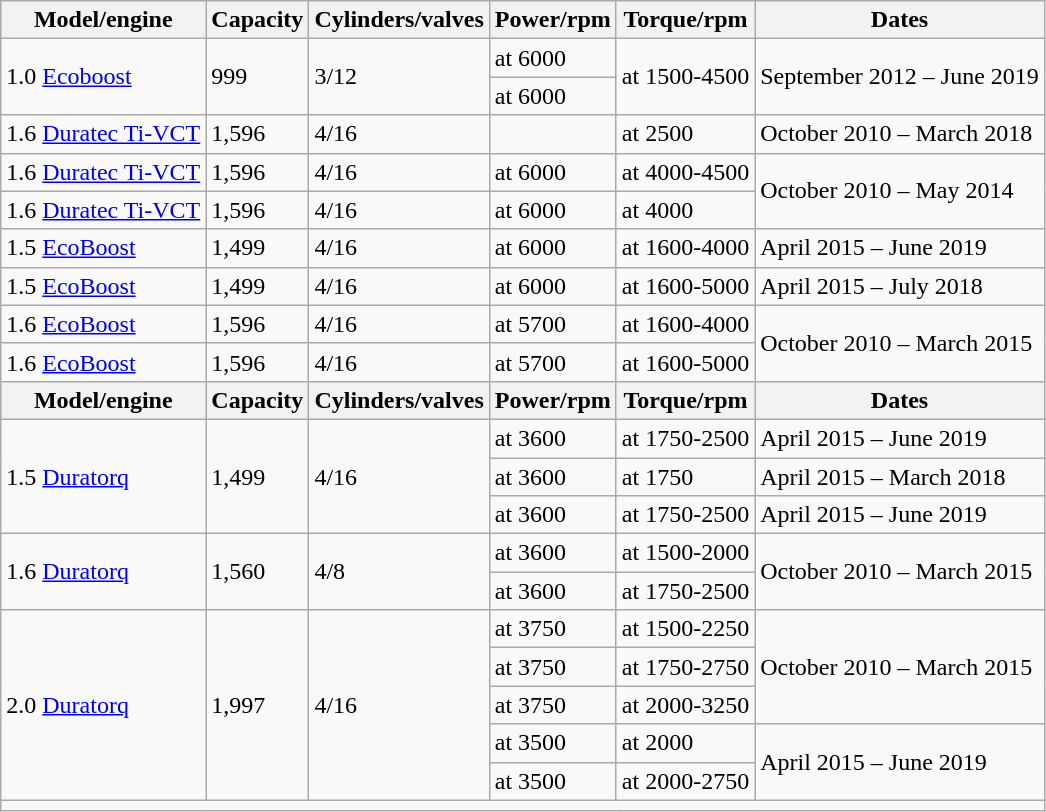<table class="wikitable">
<tr>
<th>Model/engine</th>
<th>Capacity</th>
<th>Cylinders/valves</th>
<th>Power/rpm</th>
<th>Torque/rpm</th>
<th>Dates</th>
</tr>
<tr>
<td rowspan=2>1.0 <a href='#'>Ecoboost</a></td>
<td rowspan=2>999</td>
<td rowspan=2>3/12</td>
<td> at 6000</td>
<td rowspan=2> at 1500-4500</td>
<td rowspan=2>September 2012 – June 2019</td>
</tr>
<tr>
<td> at 6000</td>
</tr>
<tr>
<td>1.6 <a href='#'>Duratec Ti-VCT</a></td>
<td>1,596</td>
<td>4/16</td>
<td></td>
<td> at 2500</td>
<td>October 2010 – March 2018</td>
</tr>
<tr>
<td>1.6 <a href='#'>Duratec Ti-VCT</a></td>
<td>1,596</td>
<td>4/16</td>
<td> at 6000</td>
<td> at 4000-4500</td>
<td rowspan=2>October 2010 – May 2014</td>
</tr>
<tr>
<td>1.6 <a href='#'>Duratec Ti-VCT</a></td>
<td>1,596</td>
<td>4/16</td>
<td> at 6000</td>
<td> at 4000</td>
</tr>
<tr>
<td>1.5 <a href='#'>EcoBoost</a></td>
<td>1,499</td>
<td>4/16</td>
<td> at 6000</td>
<td> at 1600-4000</td>
<td>April 2015 – June 2019</td>
</tr>
<tr>
<td>1.5 <a href='#'>EcoBoost</a></td>
<td>1,499</td>
<td>4/16</td>
<td> at 6000</td>
<td> at 1600-5000</td>
<td>April 2015 – July 2018</td>
</tr>
<tr>
<td>1.6 <a href='#'>EcoBoost</a></td>
<td>1,596</td>
<td>4/16</td>
<td> at 5700</td>
<td> at 1600-4000</td>
<td rowspan=2>October 2010 – March 2015</td>
</tr>
<tr>
<td>1.6 <a href='#'>EcoBoost</a></td>
<td>1,596</td>
<td>4/16</td>
<td> at 5700</td>
<td> at 1600-5000</td>
</tr>
<tr>
<th>Model/engine</th>
<th>Capacity</th>
<th>Cylinders/valves</th>
<th>Power/rpm</th>
<th>Torque/rpm</th>
<th>Dates</th>
</tr>
<tr>
<td rowspan=3>1.5 <a href='#'>Duratorq</a></td>
<td rowspan=3>1,499</td>
<td rowspan=3>4/16</td>
<td> at 3600</td>
<td> at 1750-2500</td>
<td>April 2015 – June 2019</td>
</tr>
<tr>
<td> at 3600</td>
<td> at 1750</td>
<td>April 2015 – March 2018</td>
</tr>
<tr>
<td> at 3600</td>
<td> at 1750-2500</td>
<td>April 2015 – June 2019</td>
</tr>
<tr>
<td rowspan=2>1.6 <a href='#'>Duratorq</a></td>
<td rowspan=2>1,560</td>
<td rowspan=2>4/8</td>
<td> at 3600</td>
<td> at 1500-2000</td>
<td rowspan=2>October 2010 – March 2015</td>
</tr>
<tr>
<td> at 3600</td>
<td> at 1750-2500</td>
</tr>
<tr>
<td rowspan=5>2.0 <a href='#'>Duratorq</a></td>
<td rowspan=5>1,997</td>
<td rowspan=5>4/16</td>
<td> at 3750</td>
<td> at 1500-2250</td>
<td rowspan=3>October 2010 – March 2015</td>
</tr>
<tr>
<td> at 3750</td>
<td> at 1750-2750</td>
</tr>
<tr>
<td> at 3750</td>
<td> at 2000-3250</td>
</tr>
<tr>
<td> at 3500</td>
<td> at 2000</td>
<td rowspan=2>April 2015 – June 2019</td>
</tr>
<tr>
<td> at 3500</td>
<td> at 2000-2750</td>
</tr>
<tr>
<td colspan=6></td>
</tr>
</table>
